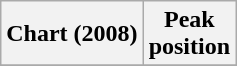<table class="wikitable sortable plainrowheaders" style="text-align:center">
<tr>
<th scope="col">Chart (2008)</th>
<th scope="col">Peak<br> position</th>
</tr>
<tr>
</tr>
</table>
